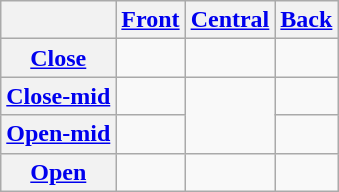<table class="wikitable" style="text-align:center">
<tr>
<th></th>
<th><a href='#'>Front</a></th>
<th><a href='#'>Central</a></th>
<th><a href='#'>Back</a></th>
</tr>
<tr>
<th><a href='#'>Close</a></th>
<td> </td>
<td></td>
<td> </td>
</tr>
<tr>
<th><a href='#'>Close-mid</a></th>
<td></td>
<td rowspan="2"></td>
<td></td>
</tr>
<tr>
<th><a href='#'>Open-mid</a></th>
<td> </td>
<td> </td>
</tr>
<tr>
<th><a href='#'>Open</a></th>
<td></td>
<td> </td>
<td></td>
</tr>
</table>
